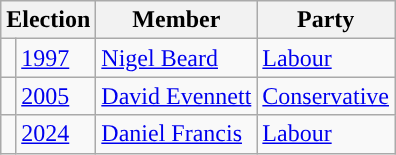<table class="wikitable">
<tr>
<th colspan="2">Election</th>
<th>Member</th>
<th>Party</th>
</tr>
<tr>
<td style="color:inherit;background-color: "></td>
<td><a href='#'>1997</a></td>
<td><a href='#'>Nigel Beard</a></td>
<td><a href='#'>Labour</a></td>
</tr>
<tr>
<td style="color:inherit;background-color: "></td>
<td><a href='#'>2005</a></td>
<td><a href='#'>David Evennett</a></td>
<td><a href='#'>Conservative</a></td>
</tr>
<tr>
<td style="color:inherit;background-color: "></td>
<td><a href='#'>2024</a></td>
<td><a href='#'>Daniel Francis</a></td>
<td><a href='#'>Labour</a></td>
</tr>
</table>
